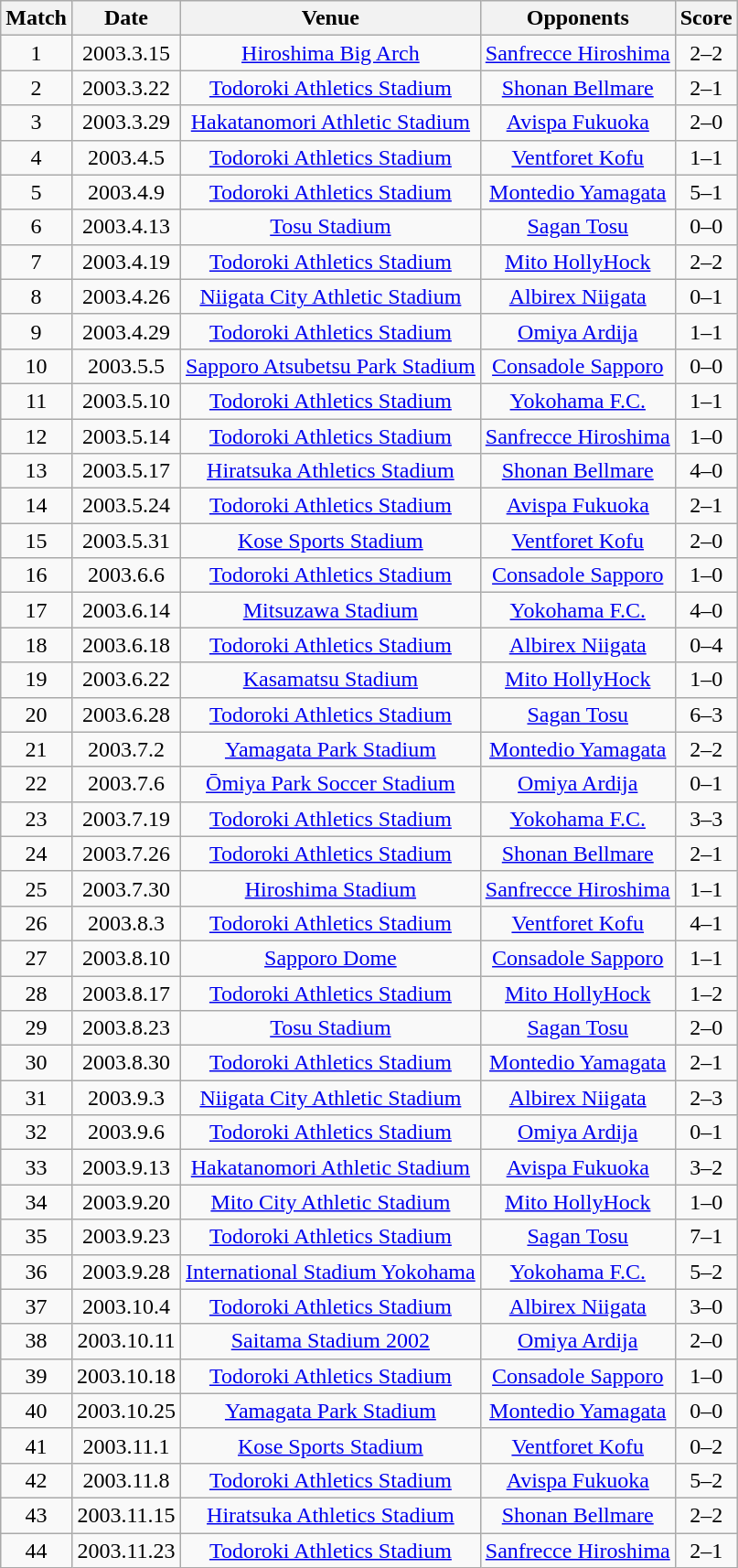<table class="wikitable" style="text-align:center;">
<tr>
<th>Match</th>
<th>Date</th>
<th>Venue</th>
<th>Opponents</th>
<th>Score</th>
</tr>
<tr>
<td>1</td>
<td>2003.3.15</td>
<td><a href='#'>Hiroshima Big Arch</a></td>
<td><a href='#'>Sanfrecce Hiroshima</a></td>
<td>2–2</td>
</tr>
<tr>
<td>2</td>
<td>2003.3.22</td>
<td><a href='#'>Todoroki Athletics Stadium</a></td>
<td><a href='#'>Shonan Bellmare</a></td>
<td>2–1</td>
</tr>
<tr>
<td>3</td>
<td>2003.3.29</td>
<td><a href='#'>Hakatanomori Athletic Stadium</a></td>
<td><a href='#'>Avispa Fukuoka</a></td>
<td>2–0</td>
</tr>
<tr>
<td>4</td>
<td>2003.4.5</td>
<td><a href='#'>Todoroki Athletics Stadium</a></td>
<td><a href='#'>Ventforet Kofu</a></td>
<td>1–1</td>
</tr>
<tr>
<td>5</td>
<td>2003.4.9</td>
<td><a href='#'>Todoroki Athletics Stadium</a></td>
<td><a href='#'>Montedio Yamagata</a></td>
<td>5–1</td>
</tr>
<tr>
<td>6</td>
<td>2003.4.13</td>
<td><a href='#'>Tosu Stadium</a></td>
<td><a href='#'>Sagan Tosu</a></td>
<td>0–0</td>
</tr>
<tr>
<td>7</td>
<td>2003.4.19</td>
<td><a href='#'>Todoroki Athletics Stadium</a></td>
<td><a href='#'>Mito HollyHock</a></td>
<td>2–2</td>
</tr>
<tr>
<td>8</td>
<td>2003.4.26</td>
<td><a href='#'>Niigata City Athletic Stadium</a></td>
<td><a href='#'>Albirex Niigata</a></td>
<td>0–1</td>
</tr>
<tr>
<td>9</td>
<td>2003.4.29</td>
<td><a href='#'>Todoroki Athletics Stadium</a></td>
<td><a href='#'>Omiya Ardija</a></td>
<td>1–1</td>
</tr>
<tr>
<td>10</td>
<td>2003.5.5</td>
<td><a href='#'>Sapporo Atsubetsu Park Stadium</a></td>
<td><a href='#'>Consadole Sapporo</a></td>
<td>0–0</td>
</tr>
<tr>
<td>11</td>
<td>2003.5.10</td>
<td><a href='#'>Todoroki Athletics Stadium</a></td>
<td><a href='#'>Yokohama F.C.</a></td>
<td>1–1</td>
</tr>
<tr>
<td>12</td>
<td>2003.5.14</td>
<td><a href='#'>Todoroki Athletics Stadium</a></td>
<td><a href='#'>Sanfrecce Hiroshima</a></td>
<td>1–0</td>
</tr>
<tr>
<td>13</td>
<td>2003.5.17</td>
<td><a href='#'>Hiratsuka Athletics Stadium</a></td>
<td><a href='#'>Shonan Bellmare</a></td>
<td>4–0</td>
</tr>
<tr>
<td>14</td>
<td>2003.5.24</td>
<td><a href='#'>Todoroki Athletics Stadium</a></td>
<td><a href='#'>Avispa Fukuoka</a></td>
<td>2–1</td>
</tr>
<tr>
<td>15</td>
<td>2003.5.31</td>
<td><a href='#'>Kose Sports Stadium</a></td>
<td><a href='#'>Ventforet Kofu</a></td>
<td>2–0</td>
</tr>
<tr>
<td>16</td>
<td>2003.6.6</td>
<td><a href='#'>Todoroki Athletics Stadium</a></td>
<td><a href='#'>Consadole Sapporo</a></td>
<td>1–0</td>
</tr>
<tr>
<td>17</td>
<td>2003.6.14</td>
<td><a href='#'>Mitsuzawa Stadium</a></td>
<td><a href='#'>Yokohama F.C.</a></td>
<td>4–0</td>
</tr>
<tr>
<td>18</td>
<td>2003.6.18</td>
<td><a href='#'>Todoroki Athletics Stadium</a></td>
<td><a href='#'>Albirex Niigata</a></td>
<td>0–4</td>
</tr>
<tr>
<td>19</td>
<td>2003.6.22</td>
<td><a href='#'>Kasamatsu Stadium</a></td>
<td><a href='#'>Mito HollyHock</a></td>
<td>1–0</td>
</tr>
<tr>
<td>20</td>
<td>2003.6.28</td>
<td><a href='#'>Todoroki Athletics Stadium</a></td>
<td><a href='#'>Sagan Tosu</a></td>
<td>6–3</td>
</tr>
<tr>
<td>21</td>
<td>2003.7.2</td>
<td><a href='#'>Yamagata Park Stadium</a></td>
<td><a href='#'>Montedio Yamagata</a></td>
<td>2–2</td>
</tr>
<tr>
<td>22</td>
<td>2003.7.6</td>
<td><a href='#'>Ōmiya Park Soccer Stadium</a></td>
<td><a href='#'>Omiya Ardija</a></td>
<td>0–1</td>
</tr>
<tr>
<td>23</td>
<td>2003.7.19</td>
<td><a href='#'>Todoroki Athletics Stadium</a></td>
<td><a href='#'>Yokohama F.C.</a></td>
<td>3–3</td>
</tr>
<tr>
<td>24</td>
<td>2003.7.26</td>
<td><a href='#'>Todoroki Athletics Stadium</a></td>
<td><a href='#'>Shonan Bellmare</a></td>
<td>2–1</td>
</tr>
<tr>
<td>25</td>
<td>2003.7.30</td>
<td><a href='#'>Hiroshima Stadium</a></td>
<td><a href='#'>Sanfrecce Hiroshima</a></td>
<td>1–1</td>
</tr>
<tr>
<td>26</td>
<td>2003.8.3</td>
<td><a href='#'>Todoroki Athletics Stadium</a></td>
<td><a href='#'>Ventforet Kofu</a></td>
<td>4–1</td>
</tr>
<tr>
<td>27</td>
<td>2003.8.10</td>
<td><a href='#'>Sapporo Dome</a></td>
<td><a href='#'>Consadole Sapporo</a></td>
<td>1–1</td>
</tr>
<tr>
<td>28</td>
<td>2003.8.17</td>
<td><a href='#'>Todoroki Athletics Stadium</a></td>
<td><a href='#'>Mito HollyHock</a></td>
<td>1–2</td>
</tr>
<tr>
<td>29</td>
<td>2003.8.23</td>
<td><a href='#'>Tosu Stadium</a></td>
<td><a href='#'>Sagan Tosu</a></td>
<td>2–0</td>
</tr>
<tr>
<td>30</td>
<td>2003.8.30</td>
<td><a href='#'>Todoroki Athletics Stadium</a></td>
<td><a href='#'>Montedio Yamagata</a></td>
<td>2–1</td>
</tr>
<tr>
<td>31</td>
<td>2003.9.3</td>
<td><a href='#'>Niigata City Athletic Stadium</a></td>
<td><a href='#'>Albirex Niigata</a></td>
<td>2–3</td>
</tr>
<tr>
<td>32</td>
<td>2003.9.6</td>
<td><a href='#'>Todoroki Athletics Stadium</a></td>
<td><a href='#'>Omiya Ardija</a></td>
<td>0–1</td>
</tr>
<tr>
<td>33</td>
<td>2003.9.13</td>
<td><a href='#'>Hakatanomori Athletic Stadium</a></td>
<td><a href='#'>Avispa Fukuoka</a></td>
<td>3–2</td>
</tr>
<tr>
<td>34</td>
<td>2003.9.20</td>
<td><a href='#'>Mito City Athletic Stadium</a></td>
<td><a href='#'>Mito HollyHock</a></td>
<td>1–0</td>
</tr>
<tr>
<td>35</td>
<td>2003.9.23</td>
<td><a href='#'>Todoroki Athletics Stadium</a></td>
<td><a href='#'>Sagan Tosu</a></td>
<td>7–1</td>
</tr>
<tr>
<td>36</td>
<td>2003.9.28</td>
<td><a href='#'>International Stadium Yokohama</a></td>
<td><a href='#'>Yokohama F.C.</a></td>
<td>5–2</td>
</tr>
<tr>
<td>37</td>
<td>2003.10.4</td>
<td><a href='#'>Todoroki Athletics Stadium</a></td>
<td><a href='#'>Albirex Niigata</a></td>
<td>3–0</td>
</tr>
<tr>
<td>38</td>
<td>2003.10.11</td>
<td><a href='#'>Saitama Stadium 2002</a></td>
<td><a href='#'>Omiya Ardija</a></td>
<td>2–0</td>
</tr>
<tr>
<td>39</td>
<td>2003.10.18</td>
<td><a href='#'>Todoroki Athletics Stadium</a></td>
<td><a href='#'>Consadole Sapporo</a></td>
<td>1–0</td>
</tr>
<tr>
<td>40</td>
<td>2003.10.25</td>
<td><a href='#'>Yamagata Park Stadium</a></td>
<td><a href='#'>Montedio Yamagata</a></td>
<td>0–0</td>
</tr>
<tr>
<td>41</td>
<td>2003.11.1</td>
<td><a href='#'>Kose Sports Stadium</a></td>
<td><a href='#'>Ventforet Kofu</a></td>
<td>0–2</td>
</tr>
<tr>
<td>42</td>
<td>2003.11.8</td>
<td><a href='#'>Todoroki Athletics Stadium</a></td>
<td><a href='#'>Avispa Fukuoka</a></td>
<td>5–2</td>
</tr>
<tr>
<td>43</td>
<td>2003.11.15</td>
<td><a href='#'>Hiratsuka Athletics Stadium</a></td>
<td><a href='#'>Shonan Bellmare</a></td>
<td>2–2</td>
</tr>
<tr>
<td>44</td>
<td>2003.11.23</td>
<td><a href='#'>Todoroki Athletics Stadium</a></td>
<td><a href='#'>Sanfrecce Hiroshima</a></td>
<td>2–1</td>
</tr>
</table>
